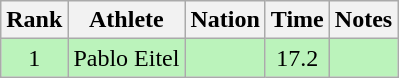<table class="wikitable sortable" style="text-align:center">
<tr>
<th>Rank</th>
<th>Athlete</th>
<th>Nation</th>
<th>Time</th>
<th>Notes</th>
</tr>
<tr bgcolor=bbf3bb>
<td>1</td>
<td align=left>Pablo Eitel</td>
<td align=left></td>
<td>17.2</td>
<td></td>
</tr>
</table>
